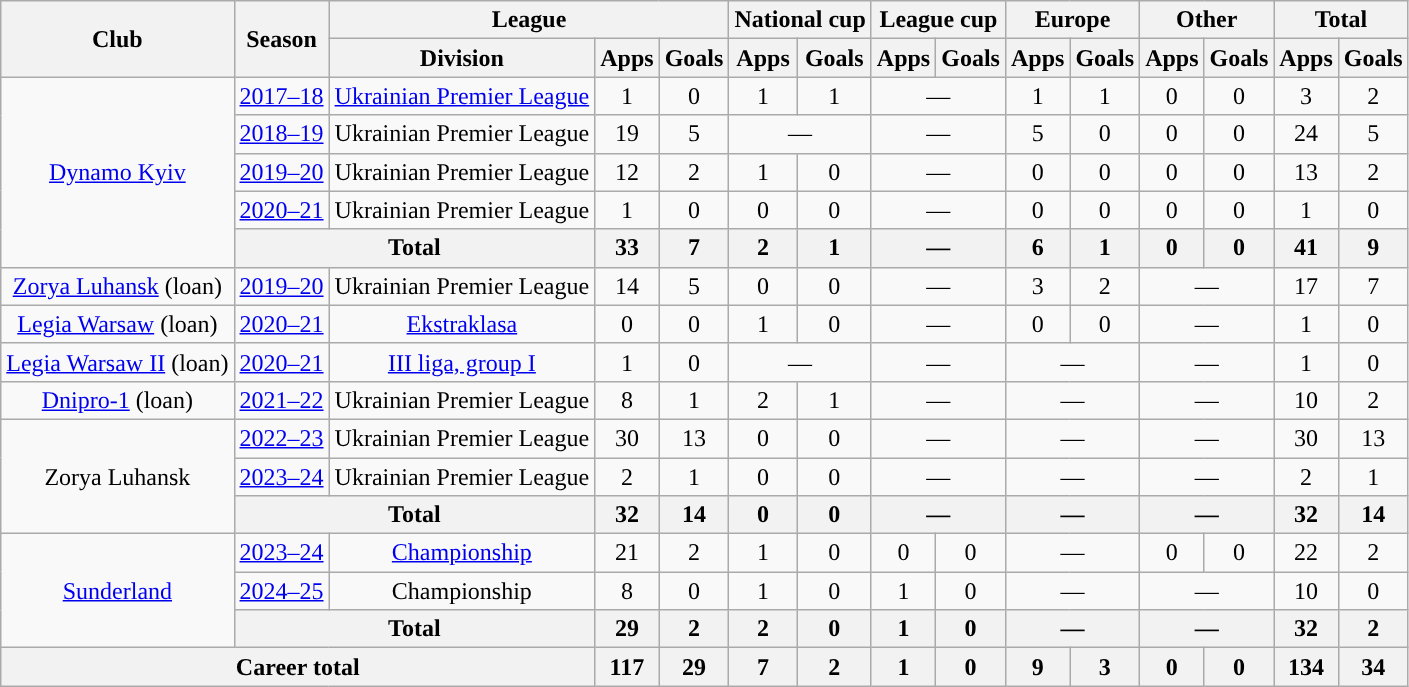<table class="wikitable" style="text-align: center;">
<tr>
<th rowspan="2">Club</th>
<th rowspan="2">Season</th>
<th colspan="3">League</th>
<th colspan="2">National cup</th>
<th colspan="2">League cup</th>
<th colspan="2">Europe</th>
<th colspan="2">Other</th>
<th colspan="2">Total</th>
</tr>
<tr>
<th>Division</th>
<th>Apps</th>
<th>Goals</th>
<th>Apps</th>
<th>Goals</th>
<th>Apps</th>
<th>Goals</th>
<th>Apps</th>
<th>Goals</th>
<th>Apps</th>
<th>Goals</th>
<th>Apps</th>
<th>Goals</th>
</tr>
<tr>
<td rowspan="5"><a href='#'>Dynamo Kyiv</a></td>
<td><a href='#'>2017–18</a></td>
<td><a href='#'>Ukrainian Premier League</a></td>
<td>1</td>
<td>0</td>
<td>1</td>
<td>1</td>
<td colspan="2">—</td>
<td>1</td>
<td>1</td>
<td>0</td>
<td>0</td>
<td>3</td>
<td>2</td>
</tr>
<tr>
<td><a href='#'>2018–19</a></td>
<td>Ukrainian Premier League</td>
<td>19</td>
<td>5</td>
<td colspan="2">—</td>
<td colspan="2">—</td>
<td>5</td>
<td>0</td>
<td>0</td>
<td>0</td>
<td>24</td>
<td>5</td>
</tr>
<tr>
<td><a href='#'>2019–20</a></td>
<td>Ukrainian Premier League</td>
<td>12</td>
<td>2</td>
<td>1</td>
<td>0</td>
<td colspan="2">—</td>
<td>0</td>
<td>0</td>
<td>0</td>
<td>0</td>
<td>13</td>
<td>2</td>
</tr>
<tr>
<td><a href='#'>2020–21</a></td>
<td>Ukrainian Premier League</td>
<td>1</td>
<td>0</td>
<td>0</td>
<td>0</td>
<td colspan="2">—</td>
<td>0</td>
<td>0</td>
<td>0</td>
<td>0</td>
<td>1</td>
<td>0</td>
</tr>
<tr>
<th colspan="2">Total</th>
<th>33</th>
<th>7</th>
<th>2</th>
<th>1</th>
<th colspan="2">—</th>
<th>6</th>
<th>1</th>
<th>0</th>
<th>0</th>
<th>41</th>
<th>9</th>
</tr>
<tr>
<td><a href='#'>Zorya Luhansk</a> (loan)</td>
<td><a href='#'>2019–20</a></td>
<td>Ukrainian Premier League</td>
<td>14</td>
<td>5</td>
<td>0</td>
<td>0</td>
<td colspan="2">—</td>
<td>3</td>
<td>2</td>
<td colspan="2">—</td>
<td>17</td>
<td>7</td>
</tr>
<tr>
<td><a href='#'>Legia Warsaw</a> (loan)</td>
<td><a href='#'>2020–21</a></td>
<td><a href='#'>Ekstraklasa</a></td>
<td>0</td>
<td>0</td>
<td>1</td>
<td>0</td>
<td colspan="2">—</td>
<td>0</td>
<td>0</td>
<td colspan="2">—</td>
<td>1</td>
<td>0</td>
</tr>
<tr>
<td><a href='#'>Legia Warsaw II</a> (loan)</td>
<td><a href='#'>2020–21</a></td>
<td><a href='#'>III liga, group I</a></td>
<td>1</td>
<td>0</td>
<td colspan="2">—</td>
<td colspan="2">—</td>
<td colspan="2">—</td>
<td colspan="2">—</td>
<td>1</td>
<td>0</td>
</tr>
<tr>
<td><a href='#'>Dnipro-1</a> (loan)</td>
<td><a href='#'>2021–22</a></td>
<td>Ukrainian Premier League</td>
<td>8</td>
<td>1</td>
<td>2</td>
<td>1</td>
<td colspan="2">—</td>
<td colspan="2">—</td>
<td colspan="2">—</td>
<td>10</td>
<td>2</td>
</tr>
<tr>
<td rowspan="3">Zorya Luhansk</td>
<td><a href='#'>2022–23</a></td>
<td>Ukrainian Premier League</td>
<td>30</td>
<td>13</td>
<td>0</td>
<td>0</td>
<td colspan="2">—</td>
<td colspan="2">—</td>
<td colspan="2">—</td>
<td>30</td>
<td>13</td>
</tr>
<tr>
<td><a href='#'>2023–24</a></td>
<td>Ukrainian Premier League</td>
<td>2</td>
<td>1</td>
<td>0</td>
<td>0</td>
<td colspan="2">—</td>
<td colspan="2">—</td>
<td colspan="2">—</td>
<td>2</td>
<td>1</td>
</tr>
<tr>
<th colspan="2">Total</th>
<th>32</th>
<th>14</th>
<th>0</th>
<th>0</th>
<th colspan="2">—</th>
<th colspan="2">—</th>
<th colspan="2">—</th>
<th>32</th>
<th>14</th>
</tr>
<tr>
<td rowspan="3"><a href='#'>Sunderland</a></td>
<td><a href='#'>2023–24</a></td>
<td><a href='#'>Championship</a></td>
<td>21</td>
<td>2</td>
<td>1</td>
<td>0</td>
<td>0</td>
<td>0</td>
<td colspan="2">—</td>
<td>0</td>
<td>0</td>
<td>22</td>
<td>2</td>
</tr>
<tr>
<td><a href='#'>2024–25</a></td>
<td>Championship</td>
<td>8</td>
<td>0</td>
<td>1</td>
<td>0</td>
<td>1</td>
<td>0</td>
<td colspan="2">—</td>
<td colspan="2">—</td>
<td>10</td>
<td>0</td>
</tr>
<tr>
<th colspan="2">Total</th>
<th>29</th>
<th>2</th>
<th>2</th>
<th>0</th>
<th>1</th>
<th>0</th>
<th colspan="2">—</th>
<th colspan="2">—</th>
<th>32</th>
<th>2</th>
</tr>
<tr>
<th colspan="3">Career total</th>
<th>117</th>
<th>29</th>
<th>7</th>
<th>2</th>
<th>1</th>
<th>0</th>
<th>9</th>
<th>3</th>
<th>0</th>
<th>0</th>
<th>134</th>
<th>34</th>
</tr>
</table>
